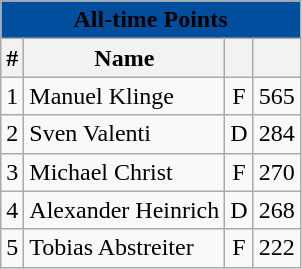<table class="sortable wikitable" style="text-align:center; float:left; margin-right:2px;">
<tr>
<th style="background:#004F9E;" colspan="4"><span>All-time Points</span></th>
</tr>
<tr>
<th>#</th>
<th>Name</th>
<th></th>
<th></th>
</tr>
<tr>
<td align=left>1</td>
<td align=left> Manuel Klinge</td>
<td>F</td>
<td>565</td>
</tr>
<tr>
<td align=left>2</td>
<td align=left> Sven Valenti</td>
<td>D</td>
<td>284</td>
</tr>
<tr>
<td align=left>3</td>
<td align=left> Michael Christ</td>
<td>F</td>
<td>270</td>
</tr>
<tr>
<td align=left>4</td>
<td align=left> Alexander Heinrich</td>
<td>D</td>
<td>268</td>
</tr>
<tr>
<td align=left>5</td>
<td align=left> Tobias Abstreiter</td>
<td>F</td>
<td>222</td>
</tr>
</table>
